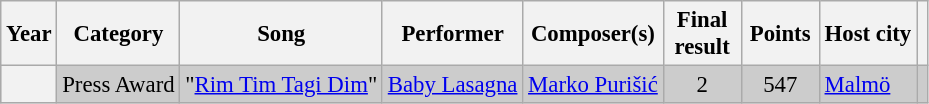<table class="wikitable sortable plainrowheaders" style="font-size: 95%">
<tr>
<th>Year</th>
<th>Category</th>
<th>Song</th>
<th>Performer</th>
<th>Composer(s)<br></th>
<th style="width:45px;">Final<br>result</th>
<th style="width:45px;">Points</th>
<th>Host city</th>
<th class="unsortable"></th>
</tr>
<tr bgcolor="#CCC">
<th scope="row"></th>
<td>Press Award</td>
<td>"<a href='#'>Rim Tim Tagi Dim</a>"</td>
<td><a href='#'>Baby Lasagna</a></td>
<td><a href='#'>Marko Purišić</a></td>
<td style="text-align:center;">2</td>
<td style="text-align:center;">547</td>
<td> <a href='#'>Malmö</a></td>
<td></td>
</tr>
</table>
